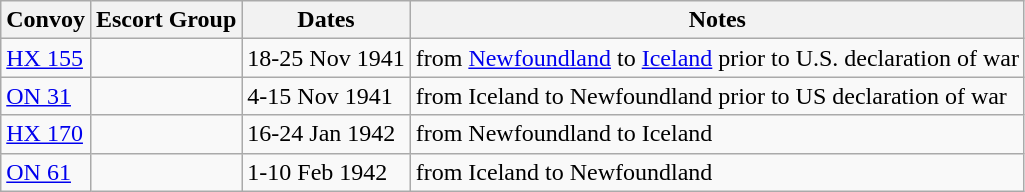<table class="wikitable">
<tr>
<th>Convoy</th>
<th>Escort Group</th>
<th>Dates</th>
<th>Notes</th>
</tr>
<tr>
<td><a href='#'>HX 155</a></td>
<td></td>
<td>18-25 Nov 1941</td>
<td>from <a href='#'>Newfoundland</a> to <a href='#'>Iceland</a> prior to U.S. declaration of war</td>
</tr>
<tr>
<td><a href='#'>ON 31</a></td>
<td></td>
<td>4-15 Nov 1941</td>
<td>from Iceland to Newfoundland prior to US declaration of war</td>
</tr>
<tr>
<td><a href='#'>HX 170</a></td>
<td></td>
<td>16-24 Jan 1942</td>
<td>from Newfoundland to Iceland</td>
</tr>
<tr>
<td><a href='#'>ON 61</a></td>
<td></td>
<td>1-10 Feb 1942</td>
<td>from Iceland to Newfoundland</td>
</tr>
</table>
